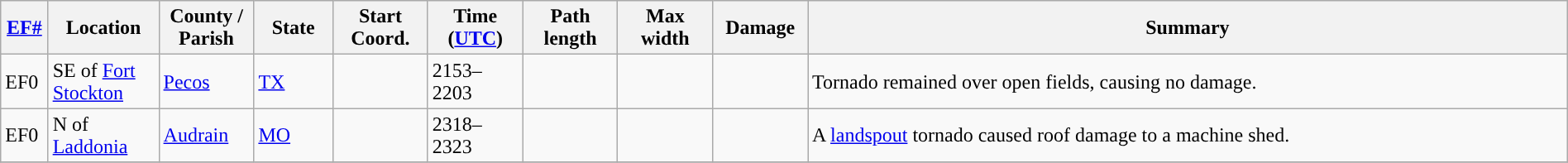<table class="wikitable sortable" style="width:100%;">
<tr>
<th scope="col" width="3%" align="center"><a href='#'>EF#</a></th>
<th scope="col" width="7%" align="center" class="unsortable">Location</th>
<th scope="col" width="6%" align="center" class="unsortable">County / Parish</th>
<th scope="col" width="5%" align="center">State</th>
<th scope="col" width="6%" align="center">Start Coord.</th>
<th scope="col" width="6%" align="center">Time (<a href='#'>UTC</a>)</th>
<th scope="col" width="6%" align="center">Path length</th>
<th scope="col" width="6%" align="center">Max width</th>
<th scope="col" width="6%" align="center">Damage</th>
<th scope="col" width="48%" class="unsortable" align="center">Summary</th>
</tr>
<tr>
<td>EF0</td>
<td>SE of <a href='#'>Fort Stockton</a></td>
<td><a href='#'>Pecos</a></td>
<td><a href='#'>TX</a></td>
<td></td>
<td>2153–2203</td>
<td></td>
<td></td>
<td></td>
<td>Tornado remained over open fields, causing no damage.</td>
</tr>
<tr>
<td>EF0</td>
<td>N of <a href='#'>Laddonia</a></td>
<td><a href='#'>Audrain</a></td>
<td><a href='#'>MO</a></td>
<td></td>
<td>2318–2323</td>
<td></td>
<td></td>
<td></td>
<td>A <a href='#'>landspout</a> tornado caused roof damage to a machine shed.</td>
</tr>
<tr>
</tr>
</table>
